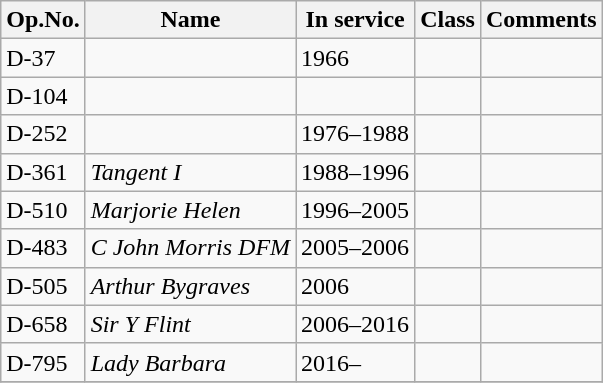<table class="wikitable">
<tr>
<th>Op.No.</th>
<th>Name</th>
<th>In service</th>
<th>Class</th>
<th>Comments</th>
</tr>
<tr>
<td>D-37</td>
<td></td>
<td>1966</td>
<td></td>
<td></td>
</tr>
<tr>
<td>D-104</td>
<td></td>
<td></td>
<td></td>
<td></td>
</tr>
<tr>
<td>D-252</td>
<td></td>
<td>1976–1988</td>
<td></td>
<td></td>
</tr>
<tr>
<td>D-361</td>
<td><em>Tangent I</em></td>
<td>1988–1996</td>
<td></td>
<td></td>
</tr>
<tr>
<td>D-510</td>
<td><em>Marjorie Helen</em></td>
<td>1996–2005</td>
<td></td>
<td></td>
</tr>
<tr>
<td>D-483</td>
<td><em>C John Morris DFM</em></td>
<td>2005–2006</td>
<td></td>
<td></td>
</tr>
<tr>
<td>D-505</td>
<td><em>Arthur Bygraves</em></td>
<td>2006</td>
<td></td>
<td></td>
</tr>
<tr>
<td>D-658</td>
<td><em>Sir Y Flint</em></td>
<td>2006–2016</td>
<td></td>
<td></td>
</tr>
<tr>
<td>D-795</td>
<td><em>Lady Barbara</em></td>
<td>2016–</td>
<td></td>
<td></td>
</tr>
<tr>
</tr>
</table>
